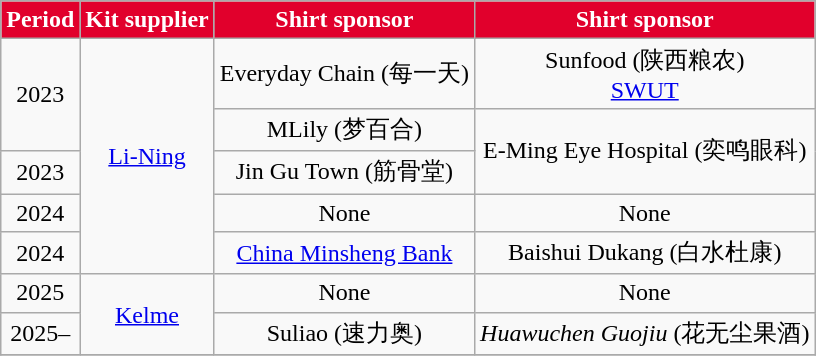<table class="wikitable" style="text-align: center">
<tr>
<th style="background-color:#E1002C; color:white; border:3px ##;" scope="col">Period</th>
<th style="background-color:#E1002C; color:white; border:3px ##;" scope="col">Kit supplier</th>
<th style="background-color:#E1002C; color:white; border:3px ##;" scope="col">Shirt sponsor </th>
<th style="background-color:#E1002C; color:white; border:3px ##;" scope="col">Shirt sponsor </th>
</tr>
<tr>
<td rowspan="2">2023</td>
<td rowspan="5"><a href='#'>Li-Ning</a></td>
<td>Everyday Chain (每一天)</td>
<td>Sunfood (陕西粮农)<br><a href='#'>SWUT</a></td>
</tr>
<tr>
<td>MLily (梦百合)</td>
<td rowspan="2">E-Ming Eye Hospital (奕鸣眼科)</td>
</tr>
<tr>
<td>2023</td>
<td>Jin Gu Town (筋骨堂)</td>
</tr>
<tr>
<td>2024</td>
<td>None</td>
<td>None</td>
</tr>
<tr>
<td>2024</td>
<td><a href='#'>China Minsheng Bank</a></td>
<td>Baishui Dukang (白水杜康)</td>
</tr>
<tr>
<td>2025</td>
<td rowspan="2"><a href='#'>Kelme</a></td>
<td>None</td>
<td>None</td>
</tr>
<tr>
<td>2025–</td>
<td>Suliao (速力奥)</td>
<td><em>Huawuchen Guojiu</em> (花无尘果酒)</td>
</tr>
<tr>
</tr>
</table>
